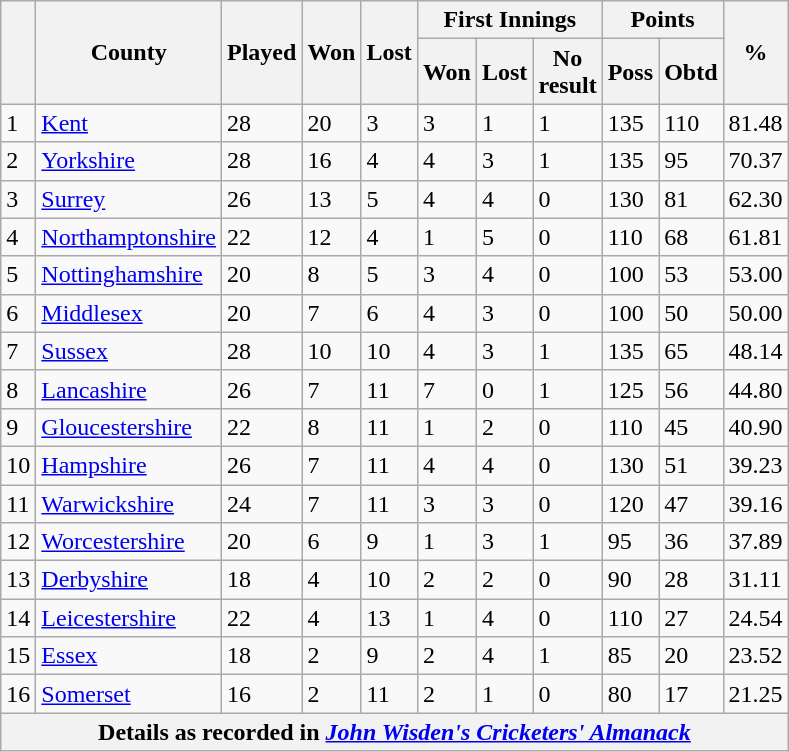<table class="wikitable sortable">
<tr>
<th rowspan="2"></th>
<th rowspan="2">County</th>
<th rowspan="2">Played</th>
<th rowspan="2">Won</th>
<th rowspan="2">Lost</th>
<th colspan="3">First Innings</th>
<th colspan="2">Points</th>
<th rowspan="2">%</th>
</tr>
<tr>
<th>Won</th>
<th>Lost</th>
<th>No<br>result</th>
<th>Poss</th>
<th>Obtd</th>
</tr>
<tr>
<td>1</td>
<td><a href='#'>Kent</a></td>
<td>28</td>
<td>20</td>
<td>3</td>
<td>3</td>
<td>1</td>
<td>1</td>
<td>135</td>
<td>110</td>
<td>81.48</td>
</tr>
<tr>
<td>2</td>
<td><a href='#'>Yorkshire</a></td>
<td>28</td>
<td>16</td>
<td>4</td>
<td>4</td>
<td>3</td>
<td>1</td>
<td>135</td>
<td>95</td>
<td>70.37</td>
</tr>
<tr>
<td>3</td>
<td><a href='#'>Surrey</a></td>
<td>26</td>
<td>13</td>
<td>5</td>
<td>4</td>
<td>4</td>
<td>0</td>
<td>130</td>
<td>81</td>
<td>62.30</td>
</tr>
<tr>
<td>4</td>
<td><a href='#'>Northamptonshire</a></td>
<td>22</td>
<td>12</td>
<td>4</td>
<td>1</td>
<td>5</td>
<td>0</td>
<td>110</td>
<td>68</td>
<td>61.81</td>
</tr>
<tr>
<td>5</td>
<td><a href='#'>Nottinghamshire</a></td>
<td>20</td>
<td>8</td>
<td>5</td>
<td>3</td>
<td>4</td>
<td>0</td>
<td>100</td>
<td>53</td>
<td>53.00</td>
</tr>
<tr>
<td>6</td>
<td><a href='#'>Middlesex</a></td>
<td>20</td>
<td>7</td>
<td>6</td>
<td>4</td>
<td>3</td>
<td>0</td>
<td>100</td>
<td>50</td>
<td>50.00</td>
</tr>
<tr>
<td>7</td>
<td><a href='#'>Sussex</a></td>
<td>28</td>
<td>10</td>
<td>10</td>
<td>4</td>
<td>3</td>
<td>1</td>
<td>135</td>
<td>65</td>
<td>48.14</td>
</tr>
<tr>
<td>8</td>
<td><a href='#'>Lancashire</a></td>
<td>26</td>
<td>7</td>
<td>11</td>
<td>7</td>
<td>0</td>
<td>1</td>
<td>125</td>
<td>56</td>
<td>44.80</td>
</tr>
<tr>
<td>9</td>
<td><a href='#'>Gloucestershire</a></td>
<td>22</td>
<td>8</td>
<td>11</td>
<td>1</td>
<td>2</td>
<td>0</td>
<td>110</td>
<td>45</td>
<td>40.90</td>
</tr>
<tr>
<td>10</td>
<td><a href='#'>Hampshire</a></td>
<td>26</td>
<td>7</td>
<td>11</td>
<td>4</td>
<td>4</td>
<td>0</td>
<td>130</td>
<td>51</td>
<td>39.23</td>
</tr>
<tr>
<td>11</td>
<td><a href='#'>Warwickshire</a></td>
<td>24</td>
<td>7</td>
<td>11</td>
<td>3</td>
<td>3</td>
<td>0</td>
<td>120</td>
<td>47</td>
<td>39.16</td>
</tr>
<tr>
<td>12</td>
<td><a href='#'>Worcestershire</a></td>
<td>20</td>
<td>6</td>
<td>9</td>
<td>1</td>
<td>3</td>
<td>1</td>
<td>95</td>
<td>36</td>
<td>37.89</td>
</tr>
<tr>
<td>13</td>
<td><a href='#'>Derbyshire</a></td>
<td>18</td>
<td>4</td>
<td>10</td>
<td>2</td>
<td>2</td>
<td>0</td>
<td>90</td>
<td>28</td>
<td>31.11</td>
</tr>
<tr>
<td>14</td>
<td><a href='#'>Leicestershire</a></td>
<td>22</td>
<td>4</td>
<td>13</td>
<td>1</td>
<td>4</td>
<td>0</td>
<td>110</td>
<td>27</td>
<td>24.54</td>
</tr>
<tr>
<td>15</td>
<td><a href='#'>Essex</a></td>
<td>18</td>
<td>2</td>
<td>9</td>
<td>2</td>
<td>4</td>
<td>1</td>
<td>85</td>
<td>20</td>
<td>23.52</td>
</tr>
<tr>
<td>16</td>
<td><a href='#'>Somerset</a></td>
<td>16</td>
<td>2</td>
<td>11</td>
<td>2</td>
<td>1</td>
<td>0</td>
<td>80</td>
<td>17</td>
<td>21.25</td>
</tr>
<tr>
<th colspan="11">Details as recorded in <em><a href='#'>John Wisden's Cricketers' Almanack</a></em></th>
</tr>
</table>
